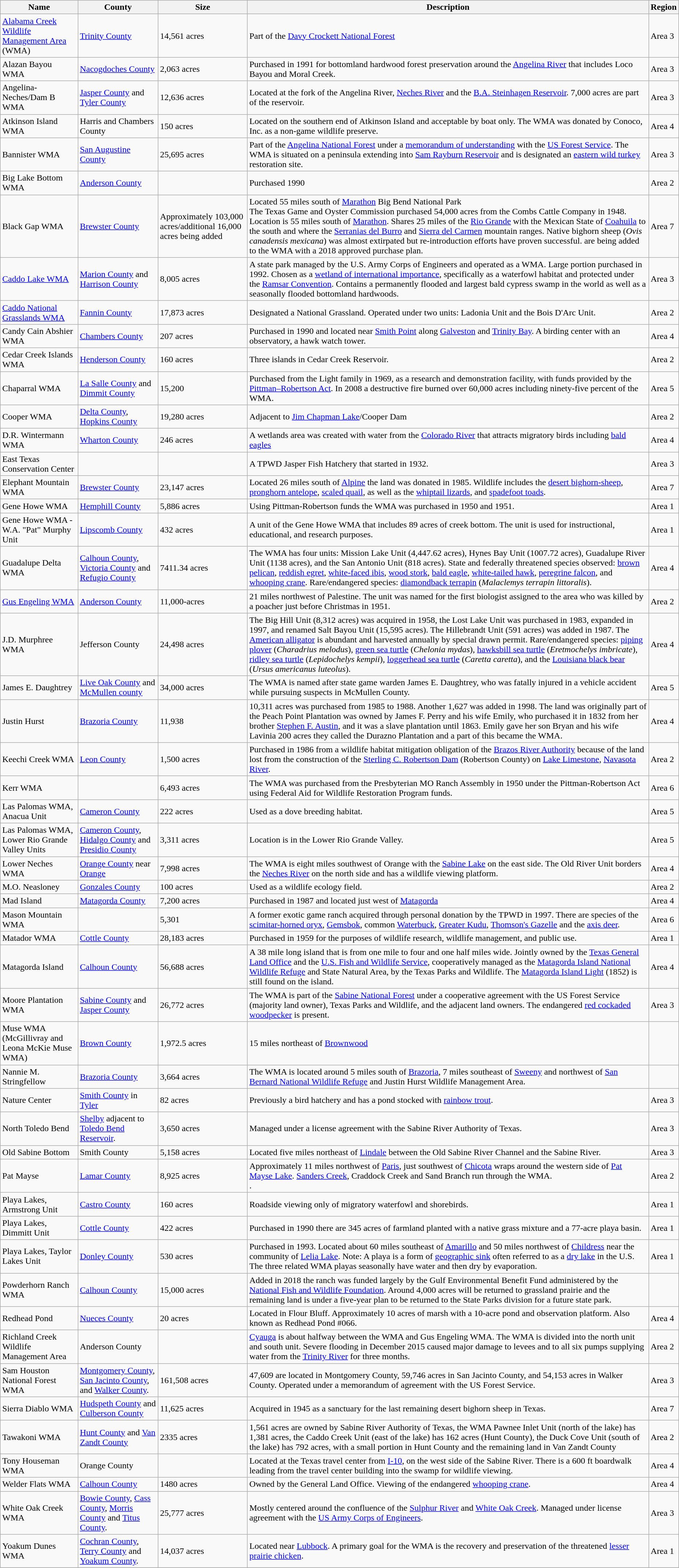<table class="wikitable sortable">
<tr>
<th><strong>Name</strong></th>
<th><strong>County</strong></th>
<th><strong>Size</strong></th>
<th><strong>Description</strong></th>
<th><strong>Region</strong></th>
</tr>
<tr>
<td><a href='#'>Alabama Creek Wildlife Management Area</a> (WMA)</td>
<td><a href='#'>Trinity County</a></td>
<td>14,561 acres</td>
<td>Part of the <a href='#'>Davy Crockett National Forest</a></td>
<td>Area 3</td>
</tr>
<tr>
<td>Alazan Bayou WMA</td>
<td><a href='#'>Nacogdoches County</a></td>
<td>2,063 acres</td>
<td>Purchased in 1991 for bottomland hardwood forest preservation around the <a href='#'>Angelina River</a> that includes Loco Bayou and Moral Creek.</td>
<td>Area 3</td>
</tr>
<tr>
<td>Angelina-Neches/Dam B WMA</td>
<td><a href='#'>Jasper County</a> and <a href='#'>Tyler County</a></td>
<td>12,636 acres</td>
<td>Located at the fork of the Angelina River, <a href='#'>Neches River</a> and the <a href='#'>B.A. Steinhagen Reservoir</a>. 7,000 acres are part of the reservoir.</td>
<td>Area 3</td>
</tr>
<tr>
<td>Atkinson Island WMA</td>
<td>Harris and Chambers County</td>
<td>150 acres</td>
<td>Located on the southern end of Atkinson Island and acceptable by boat only. The WMA was donated by Conoco, Inc. as a non-game wildlife preserve.</td>
<td>Area 4</td>
</tr>
<tr>
<td>Bannister WMA</td>
<td><a href='#'>San Augustine County</a></td>
<td>25,695 acres</td>
<td>Part of the <a href='#'>Angelina National Forest</a> under a <a href='#'>memorandum of understanding</a> with the <a href='#'>US Forest Service</a>. The WMA is situated on a peninsula extending into <a href='#'>Sam Rayburn Reservoir</a> and is designated an <a href='#'>eastern wild turkey</a> restoration site.</td>
<td>Area 3</td>
</tr>
<tr>
<td>Big Lake Bottom WMA</td>
<td><a href='#'>Anderson County</a></td>
<td></td>
<td>Purchased 1990</td>
<td>Area 2</td>
</tr>
<tr>
<td>Black Gap WMA</td>
<td [Brewster County, Texas><a href='#'>Brewster County</a></td>
<td>Approximately 103,000 acres/additional 16,000 acres being added</td>
<td>Located 55 miles south of <a href='#'>Marathon</a> Big Bend National Park<br>The Texas Game and Oyster Commission purchased 54,000 acres from the Combs Cattle Company in 1948. Location is 55 miles south of <a href='#'>Marathon</a>. Shares 25 miles of the <a href='#'>Rio Grande</a> with the Mexican State of <a href='#'>Coahuila</a> to the south and where the <a href='#'>Serranias del Burro</a> and <a href='#'>Sierra del Carmen</a> mountain ranges. Native bighorn sheep (<em>Ovis canadensis mexicana</em>) was almost extirpated but re-introduction efforts have proven successful.  are being added to the WMA with a 2018 approved purchase plan.</td>
<td>Area 7</td>
</tr>
<tr>
<td><a href='#'>Caddo Lake WMA</a></td>
<td><a href='#'>Marion County</a> and <a href='#'>Harrison County</a></td>
<td>8,005 acres</td>
<td>A state park managed by the U.S. Army Corps of Engineers and operated as a WMA. Large portion purchased in 1992. Chosen as a <a href='#'>wetland of international importance</a>, specifically as a waterfowl habitat and protected under the <a href='#'>Ramsar Convention</a>. Contains a permanently flooded and largest bald cypress swamp in the world as well as a seasonally flooded bottomland hardwoods.</td>
<td>Area 3</td>
</tr>
<tr>
<td><a href='#'>Caddo National Grasslands WMA</a></td>
<td><a href='#'>Fannin County</a></td>
<td>17,873 acres</td>
<td>Designated a National Grassland. Operated under two units: Ladonia Unit and the Bois D'Arc Unit.</td>
<td>Area 2</td>
</tr>
<tr>
<td>Candy Cain Abshier WMA</td>
<td><a href='#'>Chambers County</a></td>
<td>207 acres</td>
<td>Purchased in 1990 and located near <a href='#'>Smith Point</a> along <a href='#'>Galveston</a> and <a href='#'>Trinity Bay</a>. A birding center with an observatory, a hawk watch tower.</td>
<td>Area 4</td>
</tr>
<tr>
<td>Cedar Creek Islands WMA</td>
<td><a href='#'>Henderson County</a></td>
<td>160 acres</td>
<td>Three islands in Cedar Creek Reservoir.</td>
<td>Area 2</td>
</tr>
<tr>
<td>Chaparral WMA</td>
<td><a href='#'>La Salle County</a> and <a href='#'>Dimmit County</a></td>
<td>15,200</td>
<td>Purchased from the Light family in 1969, as a research and demonstration facility, with funds provided by the <a href='#'>Pittman–Robertson Act</a>. In 2008 a destructive fire burned over 60,000 acres including ninety-five percent of the WMA.</td>
<td>Area 5</td>
</tr>
<tr>
<td>Cooper WMA</td>
<td><a href='#'>Delta County</a>, <a href='#'>Hopkins County</a></td>
<td>19,280 acres</td>
<td>Adjacent to <a href='#'>Jim Chapman Lake</a>/Cooper Dam</td>
<td>Area 2</td>
</tr>
<tr>
<td>D.R. Wintermann WMA</td>
<td><a href='#'>Wharton County</a></td>
<td>246 acres</td>
<td>A wetlands area was created with water from the <a href='#'>Colorado River</a> that attracts migratory birds including <a href='#'>bald eagles</a></td>
<td>Area 4</td>
</tr>
<tr>
<td>East Texas Conservation Center</td>
<td></td>
<td></td>
<td>A TPWD Jasper Fish Hatchery that started in 1932.</td>
<td>Area 3</td>
</tr>
<tr>
<td>Elephant Mountain WMA</td>
<td><a href='#'>Brewster County</a></td>
<td>23,147 acres</td>
<td>Located 26 miles south of <a href='#'>Alpine</a> the land was donated in 1985. Wildlife includes the <a href='#'>desert bighorn-sheep</a>,  <a href='#'>pronghorn antelope</a>, <a href='#'>scaled quail</a>, as well as the <a href='#'>whiptail lizards</a>, and <a href='#'>spadefoot toads</a>.</td>
<td>Area 7</td>
</tr>
<tr>
<td>Gene Howe WMA</td>
<td><a href='#'>Hemphill County</a></td>
<td>5,886 acres</td>
<td>Using Pittman-Robertson funds the WMA was purchased in 1950 and 1951.</td>
<td>Area 1</td>
</tr>
<tr>
<td>Gene Howe WMA - W.A. "Pat" Murphy Unit</td>
<td><a href='#'>Lipscomb County</a></td>
<td>432 acres</td>
<td>A unit of the Gene Howe WMA that includes 89 acres of creek bottom. The unit is used for instructional, educational, and research purposes.</td>
<td>Area 1</td>
</tr>
<tr>
<td>Guadalupe Delta WMA</td>
<td><a href='#'>Calhoun County</a>, <a href='#'>Victoria County</a> and <a href='#'>Refugio County</a></td>
<td>7411.34 acres</td>
<td>The WMA has four units: Mission Lake Unit (4,447.62 acres), Hynes Bay Unit (1007.72 acres), Guadalupe River Unit (1138 acres), and the San Antonio Unit (818 acres). State and federally threatened species observed: <a href='#'>brown pelican</a>, <a href='#'>reddish egret</a>, <a href='#'>white-faced ibis</a>, <a href='#'>wood stork</a>, <a href='#'>bald eagle</a>, <a href='#'>white-tailed hawk</a>, <a href='#'>peregrine falcon</a>, and <a href='#'>whooping crane</a>. Rare/endangered species: <a href='#'>diamondback terrapin</a> (<em>Malaclemys terrapin littoralis</em>).</td>
<td>Area 4</td>
</tr>
<tr>
<td><a href='#'>Gus Engeling WMA</a></td>
<td><a href='#'>Anderson County</a></td>
<td>11,000-acres</td>
<td>21 miles northwest of Palestine. The unit was named for the first biologist assigned to the area who was killed by a poacher just before Christmas in 1951.</td>
<td>Area 2</td>
</tr>
<tr>
<td>J.D. Murphree WMA</td>
<td>Jefferson County</td>
<td>24,498 acres</td>
<td>The Big Hill Unit (8,312 acres) was acquired in 1958, the Lost Lake Unit was purchased in 1983, expanded in 1997, and renamed Salt Bayou Unit (15,595 acres). The Hillebrandt Unit (591 acres) was added in 1987. The <a href='#'>American alligator</a> is abundant and harvested annually by special drawn permit. Rare/endangered species: <a href='#'>piping plover</a> (<em>Charadrius melodus</em>), <a href='#'>green sea turtle</a> (<em>Chelonia mydas</em>), <a href='#'>hawksbill sea turtle</a> (<em>Eretmochelys imbricate</em>), <a href='#'>ridley sea turtle</a> (<em>Lepidochelys kempii</em>), <a href='#'>loggerhead sea turtle</a> (<em>Caretta caretta</em>), and the <a href='#'>Louisiana black bear</a> (<em>Ursus americanus luteolus</em>).</td>
<td>Area 4</td>
</tr>
<tr>
<td>James E. Daughtrey</td>
<td><a href='#'>Live Oak County</a> and <a href='#'>McMullen county</a></td>
<td>34,000 acres</td>
<td>The WMA is named after state game warden James E. Daughtrey, who was fatally injured in a vehicle accident while pursuing suspects in McMullen County.</td>
<td>Area 5</td>
</tr>
<tr>
<td>Justin Hurst</td>
<td><a href='#'>Brazoria County</a></td>
<td>11,938</td>
<td>10,311 acres was purchased from 1985 to 1988. Another 1,627 was added in 1998. The land was originally part of the Peach Point Plantation was owned by James F. Perry and his wife Emily, who purchased it in 1832 from her brother <a href='#'>Stephen F. Austin</a>, and it was a slave plantation until 1863. Emily gave her son Bryan and his wife Lavinia 200 acres they called the Durazno Plantation and a part of this became the WMA.</td>
<td>Area 4</td>
</tr>
<tr>
<td>Keechi Creek WMA</td>
<td><a href='#'>Leon County</a></td>
<td>1,500 acres</td>
<td>Purchased in 1986 from a wildlife habitat mitigation obligation of the <a href='#'>Brazos River Authority</a> because of the land lost from the construction of the <a href='#'>Sterling C. Robertson Dam</a> (Robertson County) on <a href='#'>Lake Limestone</a>, <a href='#'>Navasota River</a>.</td>
<td>Area 2</td>
</tr>
<tr>
<td>Kerr WMA</td>
<td></td>
<td>6,493 acres</td>
<td>The WMA was purchased from the Presbyterian MO Ranch Assembly in 1950 under the Pittman-Robertson Act using Federal Aid for Wildlife Restoration Program funds.</td>
<td>Area 6</td>
</tr>
<tr>
<td>Las Palomas WMA, Anacua Unit</td>
<td><a href='#'>Cameron County</a></td>
<td>222 acres</td>
<td>Used as a dove breeding habitat.</td>
<td>Area 5</td>
</tr>
<tr>
<td>Las Palomas WMA, Lower Rio Grande Valley Units</td>
<td><a href='#'>Cameron County</a>, <a href='#'>Hidalgo County</a> and <a href='#'>Presidio County</a></td>
<td>3,311 acres</td>
<td>Location is in the Lower Rio Grande Valley.</td>
<td>Area 5</td>
</tr>
<tr>
<td>Lower Neches WMA</td>
<td><a href='#'>Orange County</a> near <a href='#'>Orange</a></td>
<td>7,998 acres</td>
<td>The WMA is eight miles southwest of Orange with the <a href='#'>Sabine Lake</a> on the east side. The Old River Unit borders the <a href='#'>Neches River</a> on the north side and has a wildlife viewing platform.</td>
<td>Area 4</td>
</tr>
<tr>
<td>M.O. Neasloney</td>
<td><a href='#'>Gonzales County</a></td>
<td>100 acres</td>
<td>Used as a wildlife ecology field.</td>
<td>Area 2</td>
</tr>
<tr>
<td>Mad Island</td>
<td><a href='#'>Matagorda County</a></td>
<td>7,200 acres</td>
<td>Purchased in 1987 and located just west of <a href='#'>Matagorda</a></td>
<td>Area 4</td>
</tr>
<tr>
<td>Mason Mountain WMA</td>
<td></td>
<td>5,301</td>
<td>A former exotic game ranch acquired through personal donation by the TPWD in 1997. There are species of the <a href='#'>scimitar-horned oryx</a>, <a href='#'>Gemsbok</a>, common <a href='#'>Waterbuck</a>, <a href='#'>Greater Kudu</a>, <a href='#'>Thomson's Gazelle</a> and the <a href='#'>axis deer</a>.</td>
<td>Area 6</td>
</tr>
<tr>
<td>Matador WMA</td>
<td><a href='#'>Cottle County</a></td>
<td>28,183 acres</td>
<td>Purchased in 1959 for the purposes of wildlife research, wildlife management, and public use.</td>
<td>Area 1</td>
</tr>
<tr>
<td>Matagorda Island</td>
<td><a href='#'>Calhoun County</a></td>
<td>56,688 acres</td>
<td>A 38 mile long island that is from one mile to four and one half miles wide. Jointly owned by the <a href='#'>Texas General Land Office</a> and the <a href='#'>U.S. Fish and Wildlife Service</a>, cooperatively managed as the <a href='#'>Matagorda Island National Wildlife Refuge</a> and State Natural Area, by the Texas Parks and Wildlife. The <a href='#'>Matagorda Island Light</a> (1852) is still found on the island.</td>
<td>Area 4</td>
</tr>
<tr>
<td>Moore Plantation WMA</td>
<td><a href='#'>Sabine County</a> and <a href='#'>Jasper County</a></td>
<td>26,772 acres</td>
<td>The WMA is part of the <a href='#'>Sabine National Forest</a> under a cooperative agreement with the US Forest Service (majority land owner), Texas Parks and Wildlife, and the adjacent land owners. The endangered <a href='#'>red cockaded woodpecker</a> is present.</td>
<td>Area 3</td>
</tr>
<tr>
<td>Muse WMA (McGillivray and Leona McKie Muse WMA)</td>
<td><a href='#'>Brown County</a></td>
<td>1,972.5 acres</td>
<td>15 miles northeast of <a href='#'>Brownwood</a></td>
<td></td>
</tr>
<tr>
<td>Nannie M. Stringfellow</td>
<td><a href='#'>Brazoria County</a></td>
<td>3,664 acres</td>
<td>The WMA is located around 5 miles south of <a href='#'>Brazoria</a>, 7 miles southeast of <a href='#'>Sweeny</a> and northwest of <a href='#'>San Bernard National Wildlife Refuge</a> and Justin Hurst Wildlife Management Area.</td>
<td></td>
</tr>
<tr>
<td>Nature Center</td>
<td><a href='#'>Smith County</a> in <a href='#'>Tyler</a></td>
<td>82 acres</td>
<td>Previously a bird hatchery and has a pond stocked with <a href='#'>rainbow trout</a>.</td>
<td>Area 3</td>
</tr>
<tr>
<td>North Toledo Bend</td>
<td><a href='#'>Shelby</a> adjacent to <a href='#'>Toledo Bend Reservoir</a>.</td>
<td>3,650 acres</td>
<td>Managed under a license agreement with the Sabine River Authority of Texas.</td>
<td>Area 3</td>
</tr>
<tr>
<td>Old Sabine Bottom</td>
<td>Smith County</td>
<td>5,158 acres</td>
<td>Located five miles northeast of <a href='#'>Lindale</a> between the Old Sabine River Channel and the Sabine River.</td>
<td>Area 3</td>
</tr>
<tr>
<td>Pat Mayse</td>
<td><a href='#'>Lamar County</a></td>
<td>8,925 acres</td>
<td>Approximately 11 miles northwest of <a href='#'>Paris</a>, just southwest of <a href='#'>Chicota</a> wraps around the western side of <a href='#'>Pat Mayse Lake</a>. <a href='#'>Sanders Creek</a>, Craddock Creek and Sand Branch run through the WMA.<br>.</td>
<td>Area 2</td>
</tr>
<tr>
<td>Playa Lakes, Armstrong Unit</td>
<td><a href='#'>Castro County</a></td>
<td>160 acres</td>
<td>Roadside viewing only of migratory waterfowl and shorebirds.</td>
<td>Area 1</td>
</tr>
<tr>
<td>Playa Lakes, Dimmitt Unit</td>
<td><a href='#'>Cottle County</a></td>
<td>422 acres</td>
<td>Purchased in 1990 there are 345 acres of farmland planted with a native grass mixture and a 77-acre playa basin.</td>
<td>Area 1</td>
</tr>
<tr>
<td>Playa Lakes, Taylor Lakes Unit</td>
<td><a href='#'>Donley County</a></td>
<td>530 acres</td>
<td>Purchased in 1993. Located about 60 miles southeast of <a href='#'>Amarillo</a> and 50 miles northwest of <a href='#'>Childress</a> near the community of <a href='#'>Lelia Lake</a>. Note: A playa is a form of <a href='#'>geographic sink</a> often referred to as a <a href='#'>dry lake</a> in the U.S. The three related WMA playas seasonally have water and then dry by evaporation.</td>
<td>Area 1</td>
</tr>
<tr>
<td>Powderhorn Ranch WMA</td>
<td><a href='#'>Calhoun County</a></td>
<td>15,000 acres</td>
<td>Added in 2018 the ranch was funded largely by the Gulf Environmental Benefit Fund administered by the <a href='#'>National Fish and Wildlife Foundation</a>. Around 4,000 acres will be returned to grassland prairie and the remaining land is under a five-year plan to be returned to the State Parks division for a future state park.</td>
<td></td>
</tr>
<tr>
<td>Redhead Pond</td>
<td><a href='#'>Nueces County</a></td>
<td>20 acres</td>
<td>Located in Flour Bluff. Approximately 10 acres of marsh with a 10-acre pond and observation platform. Also known as Redhead Pond #066.</td>
<td>Area 4</td>
</tr>
<tr>
<td>Richland Creek Wildlife Management Area</td>
<td>Anderson County</td>
<td></td>
<td><a href='#'>Cyauga</a> is about halfway between the WMA and Gus Engeling WMA. The WMA is divided into the north unit and south unit. Severe flooding in December 2015 caused major damage to levees and to all six pumps supplying water from the <a href='#'>Trinity River</a> for three months.</td>
<td>Area 2</td>
</tr>
<tr>
<td>Sam Houston National Forest WMA</td>
<td><a href='#'>Montgomery County</a>, <a href='#'>San Jacinto County</a>, and <a href='#'>Walker County</a>.</td>
<td>161,508 acres</td>
<td>47,609 are located in Montgomery County, 59,746 acres in San Jacinto County, and 54,153 acres in Walker County. Operated under a memorandum of agreement with the US Forest Service.</td>
<td>Area 3</td>
</tr>
<tr>
<td>Sierra Diablo WMA</td>
<td><a href='#'>Hudspeth County</a> and <a href='#'>Culberson County</a></td>
<td>11,625 acres</td>
<td>Acquired in 1945 as a sanctuary for the last remaining desert bighorn sheep in Texas.</td>
<td>Area 7</td>
</tr>
<tr>
<td>Tawakoni WMA</td>
<td><a href='#'>Hunt County</a> and <a href='#'>Van Zandt County</a></td>
<td>2335 acres</td>
<td>1,561 acres are owned by Sabine River Authority of Texas, the WMA Pawnee Inlet Unit (north of the lake) has 1,381 acres, the Caddo Creek Unit (east of the lake) has 162 acres (Hunt County), the Duck Cove Unit (south of the lake) has 792 acres, with a small portion in Hunt County and the remaining land in Van Zandt County</td>
<td>Area 2</td>
</tr>
<tr>
<td>Tony Houseman WMA</td>
<td>Orange County</td>
<td></td>
<td>Located at the Texas travel center from <a href='#'>I-10</a>, on the west side of the Sabine River. There is a 600 ft boardwalk leading from the travel center building into the swamp for wildlife viewing.</td>
<td>Area 4</td>
</tr>
<tr>
<td>Welder Flats WMA</td>
<td><a href='#'>Calhoun County</a></td>
<td>1480 acres</td>
<td>Owned by the General Land Office. Viewing of the endangered <a href='#'>whooping crane</a>.</td>
<td>Area 4</td>
</tr>
<tr>
<td>White Oak Creek WMA</td>
<td><a href='#'>Bowie County</a>, <a href='#'>Cass County</a>, <a href='#'>Morris County</a> and <a href='#'>Titus County</a>.</td>
<td>25,777 acres</td>
<td>Mostly centered around the confluence of the <a href='#'>Sulphur River</a> and <a href='#'>White Oak Creek</a>. Managed under license agreement with the <a href='#'>US Army Corps of Engineers</a>.</td>
<td>Area 3</td>
</tr>
<tr>
<td>Yoakum Dunes WMA</td>
<td><a href='#'>Cochran County</a>, <a href='#'>Terry County</a> and <a href='#'>Yoakum County</a>.</td>
<td>14,037 acres</td>
<td>Located near <a href='#'>Lubbock</a>. A primary goal for the WMA is the recovery and preservation of the threatened <a href='#'>lesser prairie chicken</a>.</td>
<td>Area 1</td>
</tr>
<tr>
</tr>
</table>
